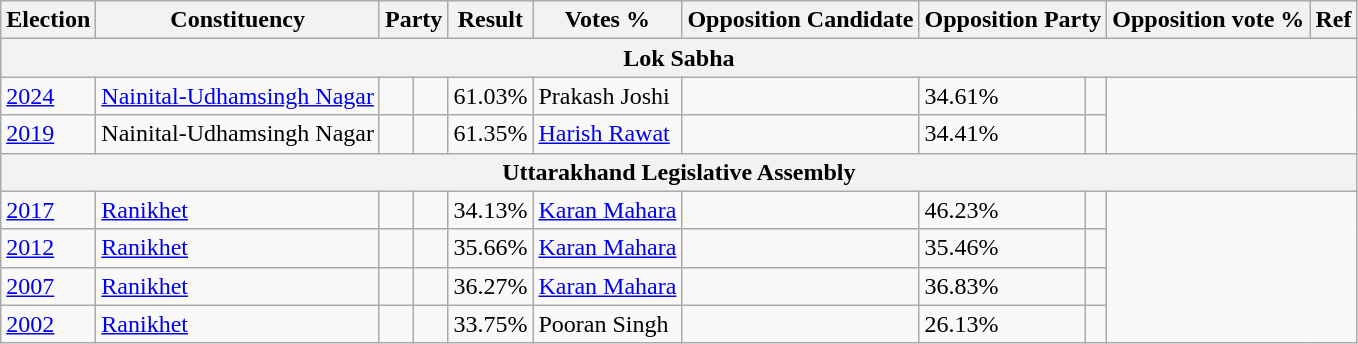<table class="wikitable sortable">
<tr>
<th>Election</th>
<th>Constituency</th>
<th colspan="2">Party</th>
<th>Result</th>
<th>Votes %</th>
<th>Opposition Candidate</th>
<th colspan="2">Opposition Party</th>
<th>Opposition vote %</th>
<th>Ref</th>
</tr>
<tr>
<th colspan="11">Lok Sabha</th>
</tr>
<tr>
<td><a href='#'>2024</a></td>
<td><a href='#'>Nainital-Udhamsingh Nagar</a></td>
<td></td>
<td></td>
<td>61.03%</td>
<td>Prakash Joshi</td>
<td></td>
<td>34.61%</td>
<td></td>
</tr>
<tr>
<td><a href='#'>2019</a></td>
<td>Nainital-Udhamsingh Nagar</td>
<td></td>
<td></td>
<td>61.35%</td>
<td><a href='#'>Harish Rawat</a></td>
<td></td>
<td>34.41%</td>
<td></td>
</tr>
<tr>
<th colspan="11">Uttarakhand Legislative Assembly</th>
</tr>
<tr>
<td><a href='#'>2017</a></td>
<td><a href='#'>Ranikhet</a></td>
<td></td>
<td></td>
<td>34.13%</td>
<td><a href='#'>Karan Mahara</a></td>
<td></td>
<td>46.23%</td>
<td></td>
</tr>
<tr>
<td><a href='#'>2012</a></td>
<td><a href='#'>Ranikhet</a></td>
<td></td>
<td></td>
<td>35.66%</td>
<td><a href='#'>Karan Mahara</a></td>
<td></td>
<td>35.46%</td>
<td></td>
</tr>
<tr>
<td><a href='#'>2007</a></td>
<td><a href='#'>Ranikhet</a></td>
<td></td>
<td></td>
<td>36.27%</td>
<td><a href='#'>Karan Mahara</a></td>
<td></td>
<td>36.83%</td>
<td></td>
</tr>
<tr>
<td><a href='#'>2002</a></td>
<td><a href='#'>Ranikhet</a></td>
<td></td>
<td></td>
<td>33.75%</td>
<td>Pooran Singh</td>
<td></td>
<td>26.13%</td>
<td></td>
</tr>
</table>
